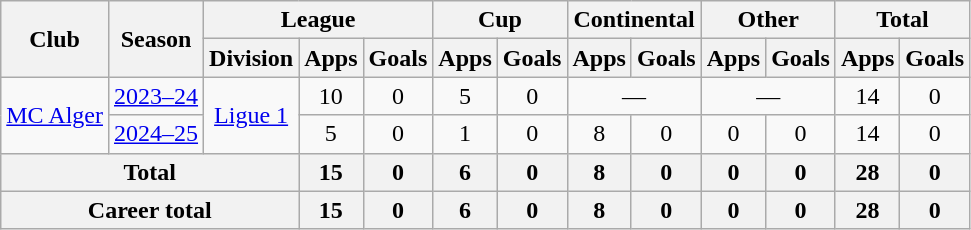<table class="wikitable" style="text-align: center">
<tr>
<th rowspan="2">Club</th>
<th rowspan="2">Season</th>
<th colspan="3">League</th>
<th colspan="2">Cup</th>
<th colspan="2">Continental</th>
<th colspan="2">Other</th>
<th colspan="2">Total</th>
</tr>
<tr>
<th>Division</th>
<th>Apps</th>
<th>Goals</th>
<th>Apps</th>
<th>Goals</th>
<th>Apps</th>
<th>Goals</th>
<th>Apps</th>
<th>Goals</th>
<th>Apps</th>
<th>Goals</th>
</tr>
<tr>
<td rowspan=2 valign="center"><a href='#'>MC Alger</a></td>
<td><a href='#'>2023–24</a></td>
<td rowspan=2><a href='#'>Ligue 1</a></td>
<td>10</td>
<td>0</td>
<td>5</td>
<td>0</td>
<td colspan=2>—</td>
<td colspan=2>—</td>
<td>14</td>
<td>0</td>
</tr>
<tr>
<td><a href='#'>2024–25</a></td>
<td>5</td>
<td>0</td>
<td>1</td>
<td>0</td>
<td>8</td>
<td>0</td>
<td>0</td>
<td>0</td>
<td>14</td>
<td>0</td>
</tr>
<tr>
<th colspan="3">Total</th>
<th>15</th>
<th>0</th>
<th>6</th>
<th>0</th>
<th>8</th>
<th>0</th>
<th>0</th>
<th>0</th>
<th>28</th>
<th>0</th>
</tr>
<tr>
<th colspan="3">Career total</th>
<th>15</th>
<th>0</th>
<th>6</th>
<th>0</th>
<th>8</th>
<th>0</th>
<th>0</th>
<th>0</th>
<th>28</th>
<th>0</th>
</tr>
</table>
